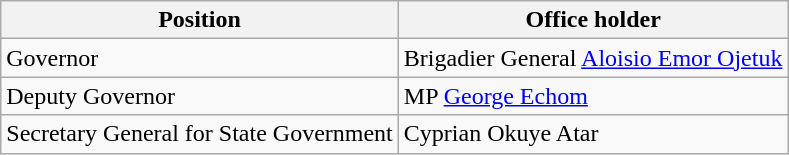<table class=wikitable>
<tr>
<th>Position</th>
<th>Office holder</th>
</tr>
<tr>
<td>Governor</td>
<td>Brigadier General <a href='#'>Aloisio Emor Ojetuk</a></td>
</tr>
<tr>
<td>Deputy Governor</td>
<td>MP <a href='#'>George Echom</a></td>
</tr>
<tr>
<td>Secretary General for State Government</td>
<td>Cyprian Okuye Atar</td>
</tr>
</table>
